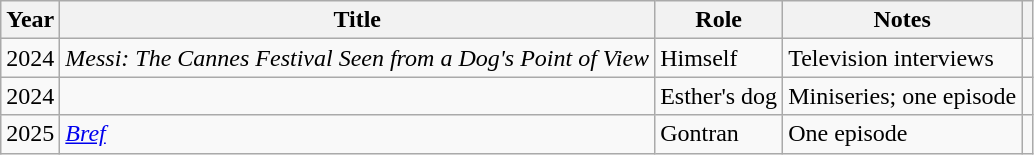<table class="wikitable sortable plainrowheaders">
<tr>
<th>Year</th>
<th>Title</th>
<th>Role</th>
<th class="unsortable">Notes</th>
<th></th>
</tr>
<tr>
<td>2024</td>
<td><em>Messi: The Cannes Festival Seen from a Dog's Point of View</em></td>
<td>Himself</td>
<td>Television interviews</td>
<td></td>
</tr>
<tr>
<td>2024</td>
<td></td>
<td>Esther's dog</td>
<td>Miniseries; one episode</td>
<td></td>
</tr>
<tr>
<td>2025</td>
<td><em><a href='#'>Bref</a></em></td>
<td>Gontran</td>
<td>One episode</td>
<td></td>
</tr>
</table>
